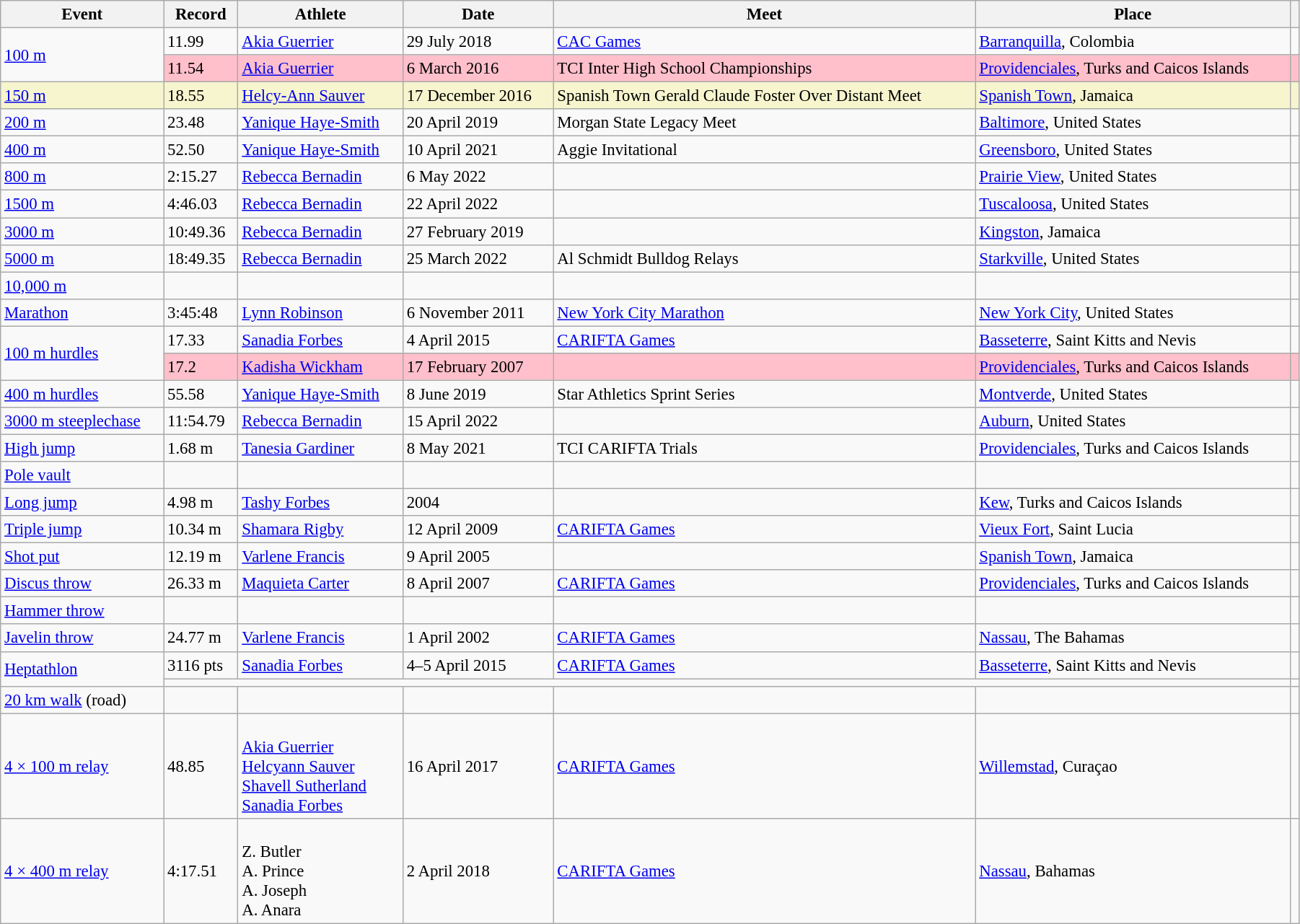<table class="wikitable" style="font-size:95%; width: 95%;">
<tr>
<th>Event</th>
<th>Record</th>
<th>Athlete</th>
<th>Date</th>
<th>Meet</th>
<th>Place</th>
<th></th>
</tr>
<tr>
<td rowspan=2><a href='#'>100 m</a></td>
<td>11.99 </td>
<td><a href='#'>Akia Guerrier</a></td>
<td>29 July 2018</td>
<td><a href='#'>CAC Games</a></td>
<td><a href='#'>Barranquilla</a>, Colombia</td>
<td></td>
</tr>
<tr style="background:pink">
<td>11.54</td>
<td><a href='#'>Akia Guerrier</a></td>
<td>6 March 2016</td>
<td>TCI Inter High School Championships</td>
<td><a href='#'>Providenciales</a>, Turks and Caicos Islands</td>
<td></td>
</tr>
<tr style="background:#f6F5CE;">
<td><a href='#'>150 m</a></td>
<td>18.55 </td>
<td><a href='#'>Helcy-Ann Sauver</a></td>
<td>17 December 2016</td>
<td>Spanish Town Gerald Claude Foster Over Distant Meet</td>
<td><a href='#'>Spanish Town</a>, Jamaica</td>
<td></td>
</tr>
<tr>
<td><a href='#'>200 m</a></td>
<td>23.48 </td>
<td><a href='#'>Yanique Haye-Smith</a></td>
<td>20 April 2019</td>
<td>Morgan State Legacy Meet</td>
<td><a href='#'>Baltimore</a>, United States</td>
<td></td>
</tr>
<tr>
<td><a href='#'>400 m</a></td>
<td>52.50</td>
<td><a href='#'>Yanique Haye-Smith</a></td>
<td>10 April 2021</td>
<td>Aggie Invitational</td>
<td><a href='#'>Greensboro</a>, United States</td>
<td></td>
</tr>
<tr>
<td><a href='#'>800 m</a></td>
<td>2:15.27</td>
<td><a href='#'>Rebecca Bernadin</a></td>
<td>6 May 2022</td>
<td></td>
<td><a href='#'>Prairie View</a>, United States</td>
<td></td>
</tr>
<tr>
<td><a href='#'>1500 m</a></td>
<td>4:46.03</td>
<td><a href='#'>Rebecca Bernadin</a></td>
<td>22 April 2022</td>
<td></td>
<td><a href='#'>Tuscaloosa</a>, United States</td>
<td></td>
</tr>
<tr>
<td><a href='#'>3000 m</a></td>
<td>10:49.36</td>
<td><a href='#'>Rebecca Bernadin</a></td>
<td>27 February 2019</td>
<td></td>
<td><a href='#'>Kingston</a>, Jamaica</td>
<td></td>
</tr>
<tr>
<td><a href='#'>5000 m</a></td>
<td>18:49.35</td>
<td><a href='#'>Rebecca Bernadin</a></td>
<td>25 March 2022</td>
<td>Al Schmidt Bulldog Relays</td>
<td><a href='#'>Starkville</a>, United States</td>
<td></td>
</tr>
<tr>
<td><a href='#'>10,000 m</a></td>
<td></td>
<td></td>
<td></td>
<td></td>
<td></td>
<td></td>
</tr>
<tr>
<td><a href='#'>Marathon</a></td>
<td>3:45:48</td>
<td><a href='#'>Lynn Robinson</a></td>
<td>6 November 2011</td>
<td><a href='#'>New York City Marathon</a></td>
<td><a href='#'>New York City</a>, United States</td>
<td></td>
</tr>
<tr>
<td rowspan=2><a href='#'>100 m hurdles</a></td>
<td>17.33 </td>
<td><a href='#'>Sanadia Forbes</a></td>
<td>4 April 2015</td>
<td><a href='#'>CARIFTA Games</a></td>
<td><a href='#'>Basseterre</a>, Saint Kitts and Nevis</td>
<td></td>
</tr>
<tr style="background:pink">
<td>17.2 </td>
<td><a href='#'>Kadisha Wickham</a></td>
<td>17 February 2007</td>
<td></td>
<td><a href='#'>Providenciales</a>, Turks and Caicos Islands</td>
<td></td>
</tr>
<tr>
<td><a href='#'>400 m hurdles</a></td>
<td>55.58</td>
<td><a href='#'>Yanique Haye-Smith</a></td>
<td>8 June 2019</td>
<td>Star Athletics Sprint Series</td>
<td><a href='#'>Montverde</a>, United States</td>
<td></td>
</tr>
<tr>
<td><a href='#'>3000 m steeplechase</a></td>
<td>11:54.79</td>
<td><a href='#'>Rebecca Bernadin</a></td>
<td>15 April 2022</td>
<td></td>
<td><a href='#'>Auburn</a>, United States</td>
<td></td>
</tr>
<tr>
<td><a href='#'>High jump</a></td>
<td>1.68 m</td>
<td><a href='#'>Tanesia Gardiner</a></td>
<td>8 May 2021</td>
<td>TCI CARIFTA Trials</td>
<td><a href='#'>Providenciales</a>, Turks and Caicos Islands</td>
<td></td>
</tr>
<tr>
<td><a href='#'>Pole vault</a></td>
<td></td>
<td></td>
<td></td>
<td></td>
<td></td>
<td></td>
</tr>
<tr>
<td><a href='#'>Long jump</a></td>
<td>4.98 m </td>
<td><a href='#'>Tashy Forbes</a></td>
<td>2004</td>
<td></td>
<td><a href='#'>Kew</a>, Turks and Caicos Islands</td>
<td></td>
</tr>
<tr>
<td><a href='#'>Triple jump</a></td>
<td>10.34 m </td>
<td><a href='#'>Shamara Rigby</a></td>
<td>12 April 2009</td>
<td><a href='#'>CARIFTA Games</a></td>
<td><a href='#'>Vieux Fort</a>, Saint Lucia</td>
<td></td>
</tr>
<tr>
<td><a href='#'>Shot put</a></td>
<td>12.19 m</td>
<td><a href='#'>Varlene Francis</a></td>
<td>9 April 2005</td>
<td></td>
<td><a href='#'>Spanish Town</a>, Jamaica</td>
<td></td>
</tr>
<tr>
<td><a href='#'>Discus throw</a></td>
<td>26.33 m</td>
<td><a href='#'>Maquieta Carter</a></td>
<td>8 April 2007</td>
<td><a href='#'>CARIFTA Games</a></td>
<td><a href='#'>Providenciales</a>, Turks and Caicos Islands</td>
<td></td>
</tr>
<tr>
<td><a href='#'>Hammer throw</a></td>
<td></td>
<td></td>
<td></td>
<td></td>
<td></td>
<td></td>
</tr>
<tr>
<td><a href='#'>Javelin throw</a></td>
<td>24.77 m</td>
<td><a href='#'>Varlene Francis</a></td>
<td>1 April 2002</td>
<td><a href='#'>CARIFTA Games</a></td>
<td><a href='#'>Nassau</a>, The Bahamas</td>
<td></td>
</tr>
<tr>
<td rowspan=2><a href='#'>Heptathlon</a></td>
<td>3116 pts</td>
<td><a href='#'>Sanadia Forbes</a></td>
<td>4–5 April 2015</td>
<td><a href='#'>CARIFTA Games</a></td>
<td><a href='#'>Basseterre</a>, Saint Kitts and Nevis</td>
<td></td>
</tr>
<tr>
<td colspan=5></td>
<td></td>
</tr>
<tr>
<td><a href='#'>20 km walk</a> (road)</td>
<td></td>
<td></td>
<td></td>
<td></td>
<td></td>
<td></td>
</tr>
<tr>
<td><a href='#'>4 × 100 m relay</a></td>
<td>48.85</td>
<td><br><a href='#'>Akia Guerrier</a><br><a href='#'>Helcyann Sauver</a><br><a href='#'>Shavell Sutherland</a><br><a href='#'>Sanadia Forbes</a></td>
<td>16 April 2017</td>
<td><a href='#'>CARIFTA Games</a></td>
<td><a href='#'>Willemstad</a>, Curaçao</td>
<td></td>
</tr>
<tr>
<td><a href='#'>4 × 400 m relay</a></td>
<td>4:17.51</td>
<td><br>Z. Butler<br>A. Prince<br>A. Joseph<br>A. Anara</td>
<td>2 April 2018</td>
<td><a href='#'>CARIFTA Games</a></td>
<td><a href='#'>Nassau</a>, Bahamas</td>
<td></td>
</tr>
</table>
